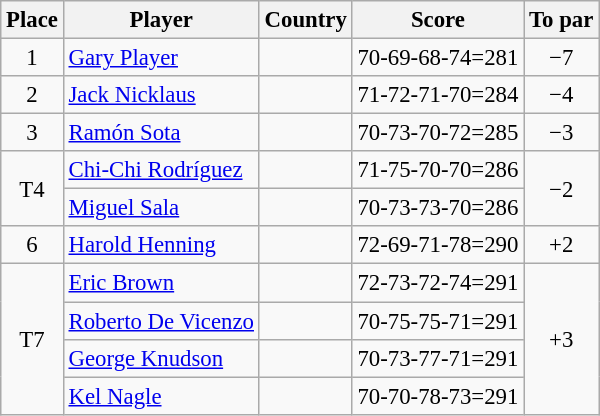<table class="wikitable" style="font-size:95%;">
<tr>
<th>Place</th>
<th>Player</th>
<th>Country</th>
<th>Score</th>
<th>To par</th>
</tr>
<tr>
<td align=center>1</td>
<td><a href='#'>Gary Player</a></td>
<td></td>
<td>70-69-68-74=281</td>
<td align=center>−7</td>
</tr>
<tr>
<td align=center>2</td>
<td><a href='#'>Jack Nicklaus</a></td>
<td></td>
<td>71-72-71-70=284</td>
<td align=center>−4</td>
</tr>
<tr>
<td align=center>3</td>
<td><a href='#'>Ramón Sota</a></td>
<td></td>
<td>70-73-70-72=285</td>
<td align=center>−3</td>
</tr>
<tr>
<td align=center rowspan=2>T4</td>
<td><a href='#'>Chi-Chi Rodríguez</a></td>
<td></td>
<td>71-75-70-70=286</td>
<td align=center rowspan=2>−2</td>
</tr>
<tr>
<td><a href='#'>Miguel Sala</a></td>
<td></td>
<td>70-73-73-70=286</td>
</tr>
<tr>
<td align=center>6</td>
<td><a href='#'>Harold Henning</a></td>
<td></td>
<td>72-69-71-78=290</td>
<td align="center">+2</td>
</tr>
<tr>
<td rowspan="4" align="center">T7</td>
<td><a href='#'>Eric Brown</a></td>
<td></td>
<td>72-73-72-74=291</td>
<td rowspan="4" align="center">+3</td>
</tr>
<tr>
<td><a href='#'>Roberto De Vicenzo</a></td>
<td></td>
<td>70-75-75-71=291</td>
</tr>
<tr>
<td><a href='#'>George Knudson</a></td>
<td></td>
<td>70-73-77-71=291</td>
</tr>
<tr>
<td><a href='#'>Kel Nagle</a></td>
<td></td>
<td>70-70-78-73=291</td>
</tr>
</table>
